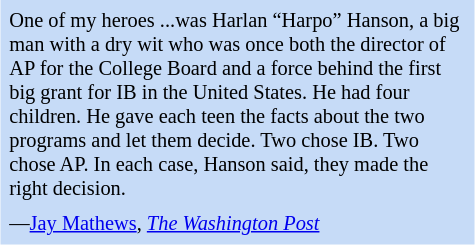<table class="toccolours" style="float: right; margin-left: 1em; margin-right: 2em; font-size: 85%; background:#c6dbf7; color:black; width:25em; max-width: 25%;" cellspacing="5">
<tr>
<td style="text-align: left;">One of my heroes ...was Harlan “Harpo” Hanson, a big man with a dry wit who was once both the director of AP for the College Board and a force behind the first big grant for IB in the United States. He had four children. He gave each teen the facts about the two programs and let them decide. Two chose IB. Two chose AP. In each case, Hanson said, they made the right decision.</td>
</tr>
<tr>
<td style="text"-align: left;">—<a href='#'>Jay Mathews</a>, <em><a href='#'>The Washington Post</a></em> </td>
</tr>
</table>
